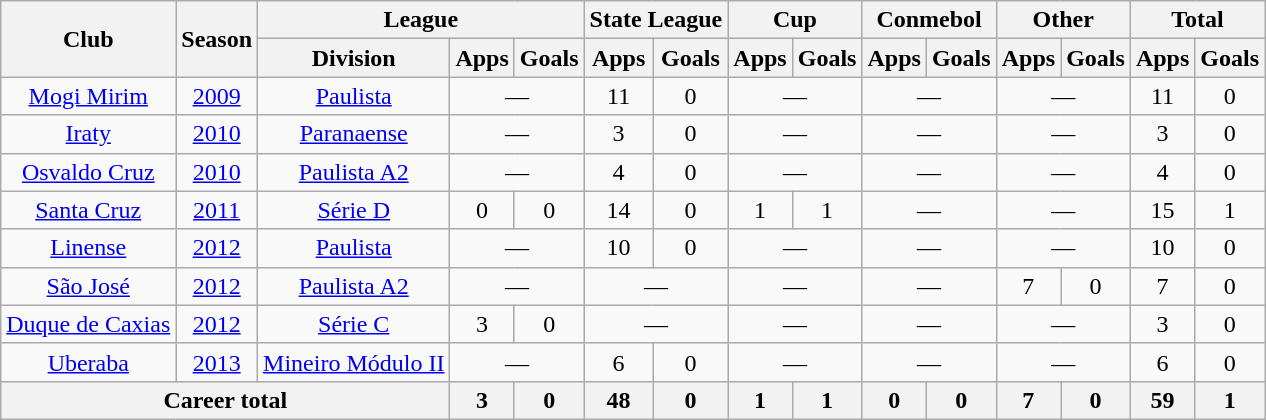<table class="wikitable" style="text-align: center;">
<tr>
<th rowspan="2">Club</th>
<th rowspan="2">Season</th>
<th colspan="3">League</th>
<th colspan="2">State League</th>
<th colspan="2">Cup</th>
<th colspan="2">Conmebol</th>
<th colspan="2">Other</th>
<th colspan="2">Total</th>
</tr>
<tr>
<th>Division</th>
<th>Apps</th>
<th>Goals</th>
<th>Apps</th>
<th>Goals</th>
<th>Apps</th>
<th>Goals</th>
<th>Apps</th>
<th>Goals</th>
<th>Apps</th>
<th>Goals</th>
<th>Apps</th>
<th>Goals</th>
</tr>
<tr>
<td valign="center"><a href='#'>Mogi Mirim</a></td>
<td><a href='#'>2009</a></td>
<td><a href='#'>Paulista</a></td>
<td colspan="2">—</td>
<td>11</td>
<td>0</td>
<td colspan="2">—</td>
<td colspan="2">—</td>
<td colspan="2">—</td>
<td>11</td>
<td>0</td>
</tr>
<tr>
<td valign="center"><a href='#'>Iraty</a></td>
<td><a href='#'>2010</a></td>
<td><a href='#'>Paranaense</a></td>
<td colspan="2">—</td>
<td>3</td>
<td>0</td>
<td colspan="2">—</td>
<td colspan="2">—</td>
<td colspan="2">—</td>
<td>3</td>
<td>0</td>
</tr>
<tr>
<td valign="center"><a href='#'>Osvaldo Cruz</a></td>
<td><a href='#'>2010</a></td>
<td><a href='#'>Paulista A2</a></td>
<td colspan="2">—</td>
<td>4</td>
<td>0</td>
<td colspan="2">—</td>
<td colspan="2">—</td>
<td colspan="2">—</td>
<td>4</td>
<td>0</td>
</tr>
<tr>
<td valign="center"><a href='#'>Santa Cruz</a></td>
<td><a href='#'>2011</a></td>
<td><a href='#'>Série D</a></td>
<td>0</td>
<td>0</td>
<td>14</td>
<td>0</td>
<td>1</td>
<td>1</td>
<td colspan="2">—</td>
<td colspan="2">—</td>
<td>15</td>
<td>1</td>
</tr>
<tr>
<td valign="center"><a href='#'>Linense</a></td>
<td><a href='#'>2012</a></td>
<td><a href='#'>Paulista</a></td>
<td colspan="2">—</td>
<td>10</td>
<td>0</td>
<td colspan="2">—</td>
<td colspan="2">—</td>
<td colspan="2">—</td>
<td>10</td>
<td>0</td>
</tr>
<tr>
<td valign="center"><a href='#'>São José</a></td>
<td><a href='#'>2012</a></td>
<td><a href='#'>Paulista A2</a></td>
<td colspan="2">—</td>
<td colspan="2">—</td>
<td colspan="2">—</td>
<td colspan="2">—</td>
<td>7</td>
<td>0</td>
<td>7</td>
<td>0</td>
</tr>
<tr>
<td valign="center"><a href='#'>Duque de Caxias</a></td>
<td><a href='#'>2012</a></td>
<td><a href='#'>Série C</a></td>
<td>3</td>
<td>0</td>
<td colspan="2">—</td>
<td colspan="2">—</td>
<td colspan="2">—</td>
<td colspan="2">—</td>
<td>3</td>
<td>0</td>
</tr>
<tr>
<td valign="center"><a href='#'>Uberaba</a></td>
<td><a href='#'>2013</a></td>
<td><a href='#'>Mineiro Módulo II</a></td>
<td colspan="2">—</td>
<td>6</td>
<td>0</td>
<td colspan="2">—</td>
<td colspan="2">—</td>
<td colspan="2">—</td>
<td>6</td>
<td>0</td>
</tr>
<tr>
<th colspan="3"><strong>Career total</strong></th>
<th>3</th>
<th>0</th>
<th>48</th>
<th>0</th>
<th>1</th>
<th>1</th>
<th>0</th>
<th>0</th>
<th>7</th>
<th>0</th>
<th>59</th>
<th>1</th>
</tr>
</table>
